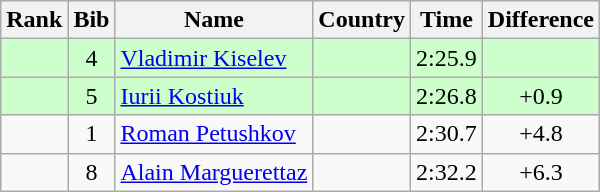<table class="wikitable sortable" style="text-align:center">
<tr>
<th>Rank</th>
<th>Bib</th>
<th>Name</th>
<th>Country</th>
<th>Time</th>
<th>Difference</th>
</tr>
<tr bgcolor="#ccffcc">
<td></td>
<td>4</td>
<td align=left><a href='#'>Vladimir Kiselev</a></td>
<td align=left></td>
<td>2:25.9</td>
<td></td>
</tr>
<tr bgcolor="#ccffcc">
<td></td>
<td>5</td>
<td align=left><a href='#'>Iurii Kostiuk</a></td>
<td align=left></td>
<td>2:26.8</td>
<td>+0.9</td>
</tr>
<tr>
<td></td>
<td>1</td>
<td align=left><a href='#'>Roman Petushkov</a></td>
<td align=left></td>
<td>2:30.7</td>
<td>+4.8</td>
</tr>
<tr>
<td></td>
<td>8</td>
<td align=left><a href='#'>Alain Marguerettaz</a></td>
<td align=left></td>
<td>2:32.2</td>
<td>+6.3</td>
</tr>
</table>
